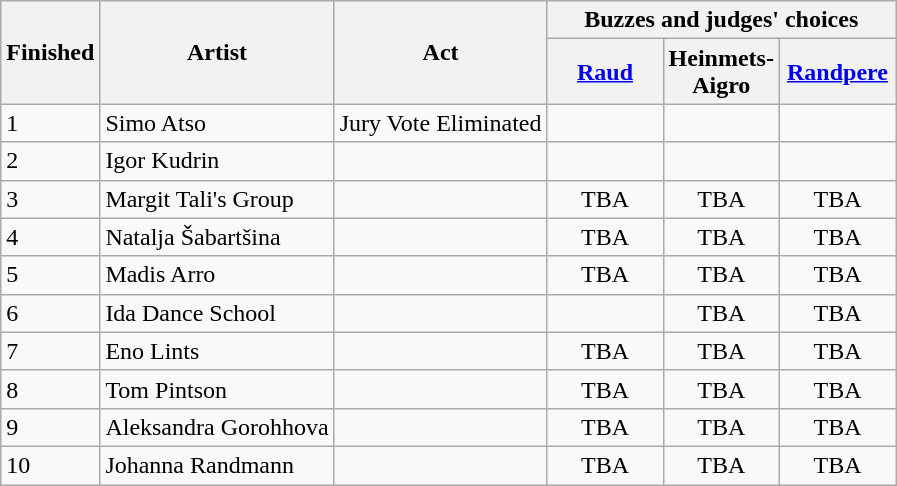<table class="wikitable">
<tr>
<th rowspan=2>Finished</th>
<th rowspan=2>Artist</th>
<th rowspan=2>Act</th>
<th colspan=3>Buzzes and judges' choices</th>
</tr>
<tr>
<th width="70"><a href='#'>Raud</a></th>
<th width="70">Heinmets-Aigro</th>
<th width="70"><a href='#'>Randpere</a></th>
</tr>
<tr>
<td>1</td>
<td>Simo Atso</td>
<td>Jury Vote Eliminated</td>
<td style="text-align:center;"></td>
<td align="center"></td>
<td align="center"></td>
</tr>
<tr>
<td>2</td>
<td>Igor Kudrin</td>
<td></td>
<td align="center"></td>
<td style="text-align:center;"></td>
<td align="center"></td>
</tr>
<tr>
<td>3</td>
<td>Margit Tali's Group</td>
<td></td>
<td align="center">TBA</td>
<td align="center">TBA</td>
<td align="center">TBA</td>
</tr>
<tr>
<td>4</td>
<td>Natalja Šabartšina</td>
<td></td>
<td align="center">TBA</td>
<td align="center">TBA</td>
<td align="center">TBA</td>
</tr>
<tr>
<td>5</td>
<td>Madis Arro</td>
<td></td>
<td align="center">TBA</td>
<td align="center">TBA</td>
<td align="center">TBA</td>
</tr>
<tr>
<td>6</td>
<td>Ida Dance School</td>
<td></td>
<td style="text-align:center;"></td>
<td align="center">TBA</td>
<td align="center">TBA</td>
</tr>
<tr>
<td>7</td>
<td>Eno Lints</td>
<td></td>
<td align="center">TBA</td>
<td align="center">TBA</td>
<td align="center">TBA</td>
</tr>
<tr>
<td>8</td>
<td>Tom Pintson</td>
<td></td>
<td align="center">TBA</td>
<td align="center">TBA</td>
<td align="center">TBA</td>
</tr>
<tr>
<td>9</td>
<td>Aleksandra Gorohhova</td>
<td></td>
<td align="center">TBA</td>
<td align="center">TBA</td>
<td align="center">TBA</td>
</tr>
<tr>
<td>10</td>
<td>Johanna Randmann</td>
<td></td>
<td align="center">TBA</td>
<td align="center">TBA</td>
<td align="center">TBA</td>
</tr>
</table>
